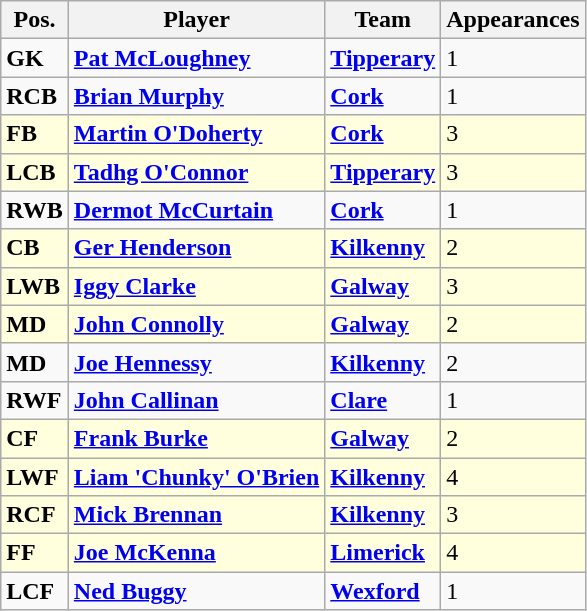<table class="wikitable">
<tr>
<th>Pos.</th>
<th>Player</th>
<th>Team</th>
<th>Appearances</th>
</tr>
<tr>
<td><strong>GK</strong></td>
<td> <strong><a href='#'>Pat McLoughney</a></strong></td>
<td><strong><a href='#'>Tipperary</a></strong></td>
<td>1</td>
</tr>
<tr>
<td><strong>RCB</strong></td>
<td> <strong><a href='#'>Brian Murphy</a></strong></td>
<td><strong><a href='#'>Cork</a></strong></td>
<td>1</td>
</tr>
<tr bgcolor=#FFFFDD>
<td><strong>FB</strong></td>
<td> <strong><a href='#'>Martin O'Doherty</a></strong></td>
<td><strong><a href='#'>Cork</a></strong></td>
<td>3</td>
</tr>
<tr bgcolor=#FFFFDD>
<td><strong>LCB</strong></td>
<td> <strong><a href='#'>Tadhg O'Connor</a></strong></td>
<td><strong><a href='#'>Tipperary</a></strong></td>
<td>3</td>
</tr>
<tr>
<td><strong>RWB</strong></td>
<td> <strong><a href='#'>Dermot McCurtain</a></strong></td>
<td><strong><a href='#'>Cork</a></strong></td>
<td>1</td>
</tr>
<tr bgcolor=#FFFFDD>
<td><strong>CB</strong></td>
<td> <strong><a href='#'>Ger Henderson</a></strong></td>
<td><strong><a href='#'>Kilkenny</a></strong></td>
<td>2</td>
</tr>
<tr bgcolor=#FFFFDD>
<td><strong>LWB</strong></td>
<td> <strong><a href='#'>Iggy Clarke</a></strong></td>
<td><strong><a href='#'>Galway</a></strong></td>
<td>3</td>
</tr>
<tr bgcolor=#FFFFDD>
<td><strong>MD</strong></td>
<td> <strong><a href='#'>John Connolly</a></strong></td>
<td><strong><a href='#'>Galway</a></strong></td>
<td>2</td>
</tr>
<tr>
<td><strong>MD</strong></td>
<td> <strong><a href='#'>Joe Hennessy</a></strong></td>
<td><strong><a href='#'>Kilkenny</a></strong></td>
<td>2</td>
</tr>
<tr>
<td><strong>RWF</strong></td>
<td> <strong><a href='#'>John Callinan</a></strong></td>
<td><strong><a href='#'>Clare</a></strong></td>
<td>1</td>
</tr>
<tr bgcolor=#FFFFDD>
<td><strong>CF</strong></td>
<td> <strong><a href='#'>Frank Burke</a></strong></td>
<td><strong><a href='#'>Galway</a></strong></td>
<td>2</td>
</tr>
<tr bgcolor=#FFFFDD>
<td><strong>LWF</strong></td>
<td> <strong><a href='#'>Liam 'Chunky' O'Brien</a></strong></td>
<td><strong><a href='#'>Kilkenny</a></strong></td>
<td>4</td>
</tr>
<tr bgcolor=#FFFFDD>
<td><strong>RCF</strong></td>
<td> <strong><a href='#'>Mick Brennan</a></strong></td>
<td><strong><a href='#'>Kilkenny</a></strong></td>
<td>3</td>
</tr>
<tr bgcolor=#FFFFDD>
<td><strong>FF</strong></td>
<td> <strong><a href='#'>Joe McKenna</a></strong></td>
<td><strong><a href='#'>Limerick</a></strong></td>
<td>4</td>
</tr>
<tr>
<td><strong>LCF</strong></td>
<td> <strong><a href='#'>Ned Buggy</a></strong></td>
<td><strong><a href='#'>Wexford</a></strong></td>
<td>1</td>
</tr>
</table>
